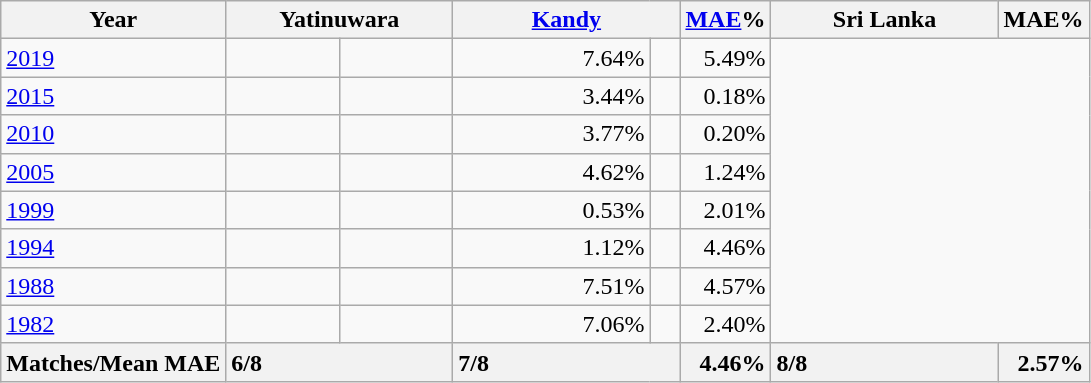<table class="wikitable">
<tr>
<th>Year</th>
<th colspan="2" width="144px">Yatinuwara</th>
<th colspan="2" width="144px"><a href='#'>Kandy</a></th>
<th><a href='#'>MAE</a>%</th>
<th colspan="2" width="144px">Sri Lanka</th>
<th>MAE%</th>
</tr>
<tr>
<td><a href='#'>2019</a></td>
<td></td>
<td></td>
<td style="text-align:right;">7.64%</td>
<td></td>
<td style="text-align:right;">5.49%</td>
</tr>
<tr>
<td><a href='#'>2015</a></td>
<td></td>
<td></td>
<td style="text-align:right;">3.44%</td>
<td></td>
<td style="text-align:right;">0.18%</td>
</tr>
<tr>
<td><a href='#'>2010</a></td>
<td></td>
<td></td>
<td style="text-align:right;">3.77%</td>
<td></td>
<td style="text-align:right;">0.20%</td>
</tr>
<tr>
<td><a href='#'>2005</a></td>
<td></td>
<td></td>
<td style="text-align:right;">4.62%</td>
<td></td>
<td style="text-align:right;">1.24%</td>
</tr>
<tr>
<td><a href='#'>1999</a></td>
<td></td>
<td></td>
<td style="text-align:right;">0.53%</td>
<td></td>
<td style="text-align:right;">2.01%</td>
</tr>
<tr>
<td><a href='#'>1994</a></td>
<td></td>
<td></td>
<td style="text-align:right;">1.12%</td>
<td></td>
<td style="text-align:right;">4.46%</td>
</tr>
<tr>
<td><a href='#'>1988</a></td>
<td></td>
<td></td>
<td style="text-align:right;">7.51%</td>
<td></td>
<td style="text-align:right;">4.57%</td>
</tr>
<tr>
<td><a href='#'>1982</a></td>
<td></td>
<td></td>
<td style="text-align:right;">7.06%</td>
<td></td>
<td style="text-align:right;">2.40%</td>
</tr>
<tr>
<th>Matches/Mean MAE</th>
<th style="text-align:left;"colspan="2">6/8</th>
<th style="text-align:left;"colspan="2">7/8</th>
<th style="text-align:right;">4.46%</th>
<th style="text-align:left;"colspan="2">8/8</th>
<th style="text-align:right;">2.57%</th>
</tr>
</table>
